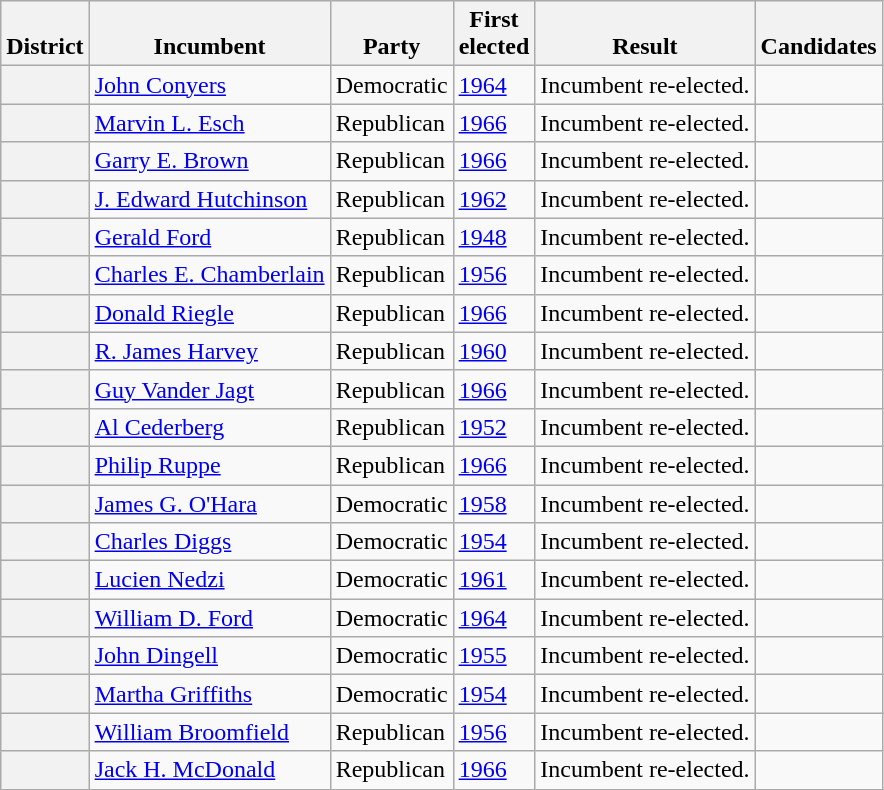<table class=wikitable>
<tr valign=bottom>
<th>District</th>
<th>Incumbent</th>
<th>Party</th>
<th>First<br>elected</th>
<th>Result</th>
<th>Candidates</th>
</tr>
<tr>
<th></th>
<td><a href='#'>John Conyers</a></td>
<td>Democratic</td>
<td><a href='#'>1964</a></td>
<td>Incumbent re-elected.</td>
<td nowrap></td>
</tr>
<tr>
<th></th>
<td><a href='#'>Marvin L. Esch</a></td>
<td>Republican</td>
<td><a href='#'>1966</a></td>
<td>Incumbent re-elected.</td>
<td nowrap></td>
</tr>
<tr>
<th></th>
<td><a href='#'>Garry E. Brown</a></td>
<td>Republican</td>
<td><a href='#'>1966</a></td>
<td>Incumbent re-elected.</td>
<td nowrap></td>
</tr>
<tr>
<th></th>
<td><a href='#'>J. Edward Hutchinson</a></td>
<td>Republican</td>
<td><a href='#'>1962</a></td>
<td>Incumbent re-elected.</td>
<td nowrap></td>
</tr>
<tr>
<th></th>
<td><a href='#'>Gerald Ford</a></td>
<td>Republican</td>
<td><a href='#'>1948</a></td>
<td>Incumbent re-elected.</td>
<td nowrap></td>
</tr>
<tr>
<th></th>
<td><a href='#'>Charles E. Chamberlain</a></td>
<td>Republican</td>
<td><a href='#'>1956</a></td>
<td>Incumbent re-elected.</td>
<td nowrap></td>
</tr>
<tr>
<th></th>
<td><a href='#'>Donald Riegle</a></td>
<td>Republican</td>
<td><a href='#'>1966</a></td>
<td>Incumbent re-elected.</td>
<td nowrap></td>
</tr>
<tr>
<th></th>
<td><a href='#'>R. James Harvey</a></td>
<td>Republican</td>
<td><a href='#'>1960</a></td>
<td>Incumbent re-elected.</td>
<td nowrap></td>
</tr>
<tr>
<th></th>
<td><a href='#'>Guy Vander Jagt</a></td>
<td>Republican</td>
<td><a href='#'>1966</a></td>
<td>Incumbent re-elected.</td>
<td nowrap></td>
</tr>
<tr>
<th></th>
<td><a href='#'>Al Cederberg</a></td>
<td>Republican</td>
<td><a href='#'>1952</a></td>
<td>Incumbent re-elected.</td>
<td nowrap></td>
</tr>
<tr>
<th></th>
<td><a href='#'>Philip Ruppe</a></td>
<td>Republican</td>
<td><a href='#'>1966</a></td>
<td>Incumbent re-elected.</td>
<td nowrap></td>
</tr>
<tr>
<th></th>
<td><a href='#'>James G. O'Hara</a></td>
<td>Democratic</td>
<td><a href='#'>1958</a></td>
<td>Incumbent re-elected.</td>
<td nowrap></td>
</tr>
<tr>
<th></th>
<td><a href='#'>Charles Diggs</a></td>
<td>Democratic</td>
<td><a href='#'>1954</a></td>
<td>Incumbent re-elected.</td>
<td nowrap></td>
</tr>
<tr>
<th></th>
<td><a href='#'>Lucien Nedzi</a></td>
<td>Democratic</td>
<td><a href='#'>1961</a></td>
<td>Incumbent re-elected.</td>
<td nowrap></td>
</tr>
<tr>
<th></th>
<td><a href='#'>William D. Ford</a></td>
<td>Democratic</td>
<td><a href='#'>1964</a></td>
<td>Incumbent re-elected.</td>
<td nowrap></td>
</tr>
<tr>
<th></th>
<td><a href='#'>John Dingell</a></td>
<td>Democratic</td>
<td><a href='#'>1955</a></td>
<td>Incumbent re-elected.</td>
<td nowrap></td>
</tr>
<tr>
<th></th>
<td><a href='#'>Martha Griffiths</a></td>
<td>Democratic</td>
<td><a href='#'>1954</a></td>
<td>Incumbent re-elected.</td>
<td nowrap></td>
</tr>
<tr>
<th></th>
<td><a href='#'>William Broomfield</a></td>
<td>Republican</td>
<td><a href='#'>1956</a></td>
<td>Incumbent re-elected.</td>
<td nowrap></td>
</tr>
<tr>
<th></th>
<td><a href='#'>Jack H. McDonald</a></td>
<td>Republican</td>
<td><a href='#'>1966</a></td>
<td>Incumbent re-elected.</td>
<td nowrap></td>
</tr>
</table>
